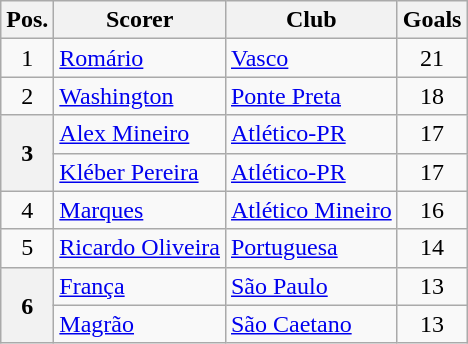<table class="wikitable" style="text-align:center">
<tr>
<th>Pos.</th>
<th>Scorer</th>
<th>Club</th>
<th>Goals</th>
</tr>
<tr>
<td>1</td>
<td align="left"> <a href='#'>Romário</a></td>
<td align="left"><a href='#'>Vasco</a></td>
<td>21</td>
</tr>
<tr>
<td>2</td>
<td align="left"> <a href='#'>Washington</a></td>
<td align="left"><a href='#'>Ponte Preta</a></td>
<td>18</td>
</tr>
<tr>
<th rowspan="2">3</th>
<td align="left"> <a href='#'>Alex Mineiro</a></td>
<td align="left"><a href='#'>Atlético-PR</a></td>
<td>17</td>
</tr>
<tr>
<td align="left"> <a href='#'>Kléber Pereira</a></td>
<td align="left"><a href='#'>Atlético-PR</a></td>
<td>17</td>
</tr>
<tr>
<td>4</td>
<td align="left"> <a href='#'>Marques</a></td>
<td align="left"><a href='#'>Atlético Mineiro</a></td>
<td>16</td>
</tr>
<tr>
<td>5</td>
<td align="left"> <a href='#'>Ricardo Oliveira</a></td>
<td align="left"><a href='#'>Portuguesa</a></td>
<td>14</td>
</tr>
<tr>
<th rowspan="2">6</th>
<td align="left"> <a href='#'>França</a></td>
<td align="left"><a href='#'>São Paulo</a></td>
<td>13</td>
</tr>
<tr>
<td align="left"> <a href='#'>Magrão</a></td>
<td align="left"><a href='#'>São Caetano</a></td>
<td>13</td>
</tr>
</table>
